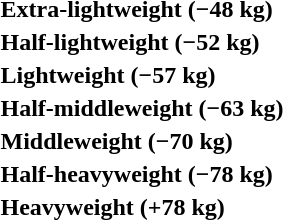<table>
<tr>
<th rowspan=2 style="text-align:left;">Extra-lightweight (−48 kg)</th>
<td rowspan=2></td>
<td rowspan=2></td>
<td></td>
</tr>
<tr>
<td></td>
</tr>
<tr>
<th rowspan=2 style="text-align:left;">Half-lightweight (−52 kg)</th>
<td rowspan=2></td>
<td rowspan=2></td>
<td></td>
</tr>
<tr>
<td></td>
</tr>
<tr>
<th rowspan=2 style="text-align:left;">Lightweight (−57 kg)</th>
<td rowspan=2></td>
<td rowspan=2></td>
<td></td>
</tr>
<tr>
<td></td>
</tr>
<tr>
<th rowspan=2 style="text-align:left;">Half-middleweight (−63 kg)</th>
<td rowspan=2></td>
<td rowspan=2></td>
<td></td>
</tr>
<tr>
<td></td>
</tr>
<tr>
<th rowspan=2 style="text-align:left;">Middleweight (−70 kg)</th>
<td rowspan=2></td>
<td rowspan=2></td>
<td></td>
</tr>
<tr>
<td></td>
</tr>
<tr>
<th rowspan=2 style="text-align:left;">Half-heavyweight (−78 kg)</th>
<td rowspan=2></td>
<td rowspan=2></td>
<td></td>
</tr>
<tr>
<td></td>
</tr>
<tr>
<th rowspan=2 style="text-align:left;">Heavyweight (+78 kg)</th>
<td rowspan=2></td>
<td rowspan=2></td>
<td></td>
</tr>
<tr>
<td></td>
</tr>
</table>
